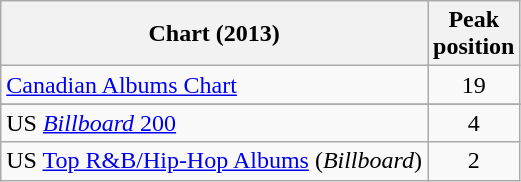<table class="wikitable">
<tr>
<th>Chart (2013)</th>
<th>Peak<br>position</th>
</tr>
<tr>
<td><a href='#'>Canadian Albums Chart</a></td>
<td align=center>19</td>
</tr>
<tr>
</tr>
<tr>
<td>US <a href='#'><em>Billboard</em> 200</a></td>
<td align=center>4</td>
</tr>
<tr>
<td>US <a href='#'>Top R&B/Hip-Hop Albums</a> (<em>Billboard</em>)</td>
<td align=center>2</td>
</tr>
</table>
